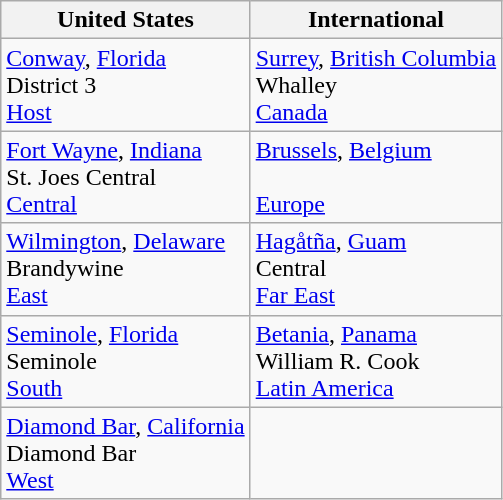<table class="wikitable">
<tr>
<th>United States</th>
<th>International</th>
</tr>
<tr>
<td> <a href='#'>Conway</a>, <a href='#'>Florida</a><br>District 3<br><a href='#'>Host</a></td>
<td> <a href='#'>Surrey</a>, <a href='#'>British Columbia</a><br>Whalley<br><a href='#'>Canada</a></td>
</tr>
<tr>
<td> <a href='#'>Fort Wayne</a>, <a href='#'>Indiana</a><br>St. Joes Central<br><a href='#'>Central</a></td>
<td> <a href='#'>Brussels</a>, <a href='#'>Belgium</a><br> <br><a href='#'>Europe</a></td>
</tr>
<tr>
<td> <a href='#'>Wilmington</a>, <a href='#'>Delaware</a><br> Brandywine <br><a href='#'>East</a></td>
<td> <a href='#'>Hagåtña</a>, <a href='#'>Guam</a><br>Central<br><a href='#'>Far East</a></td>
</tr>
<tr>
<td> <a href='#'>Seminole</a>, <a href='#'>Florida</a><br>Seminole<br><a href='#'>South</a></td>
<td> <a href='#'>Betania</a>, <a href='#'>Panama</a><br> William R. Cook <br><a href='#'>Latin America</a></td>
</tr>
<tr>
<td> <a href='#'>Diamond Bar</a>, <a href='#'>California</a><br>Diamond Bar<br><a href='#'>West</a></td>
<td></td>
</tr>
</table>
